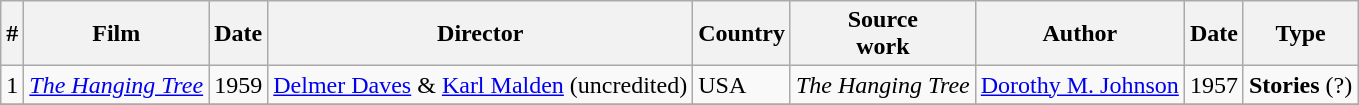<table class="wikitable">
<tr>
<th>#</th>
<th>Film</th>
<th>Date</th>
<th>Director</th>
<th>Country</th>
<th>Source<br>work</th>
<th>Author</th>
<th>Date</th>
<th>Type</th>
</tr>
<tr>
<td>1</td>
<td><em><a href='#'>The Hanging Tree</a></em></td>
<td>1959</td>
<td><a href='#'>Delmer Daves</a> & <a href='#'>Karl Malden</a> (uncredited)</td>
<td>USA</td>
<td><em>The Hanging Tree</em></td>
<td><a href='#'>Dorothy M. Johnson</a></td>
<td>1957</td>
<td><strong>Stories</strong> (?)</td>
</tr>
<tr>
</tr>
</table>
